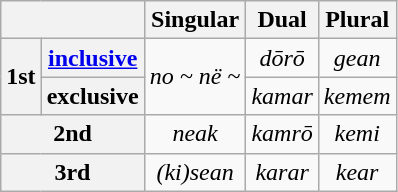<table class="wikitable" style="text-align:center">
<tr>
<th colspan=2></th>
<th>Singular</th>
<th>Dual</th>
<th>Plural</th>
</tr>
<tr>
<th rowspan=2>1st</th>
<th><a href='#'>inclusive</a></th>
<td rowspan=2><em>no ~ në</em> ~</td>
<td><em>dōrō</em> </td>
<td><em>gean</em> </td>
</tr>
<tr>
<th>exclusive</th>
<td><em>kamar</em> </td>
<td><em>kemem</em> </td>
</tr>
<tr>
<th colspan=2>2nd</th>
<td><em>neak</em> </td>
<td><em>kamrō</em> </td>
<td><em>kemi</em> </td>
</tr>
<tr>
<th colspan=2>3rd</th>
<td><em>(ki)sean</em> </td>
<td><em>karar</em> </td>
<td><em>kear</em> </td>
</tr>
</table>
